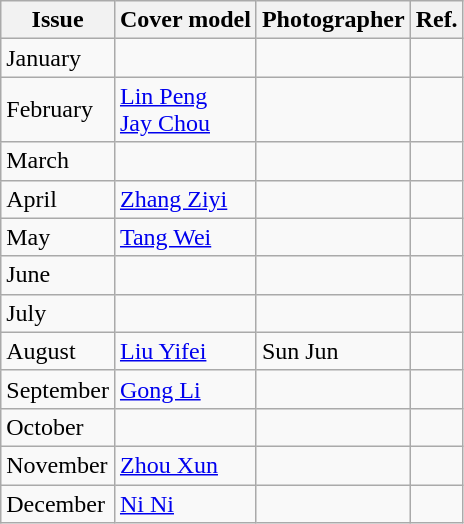<table class="sortable wikitable">
<tr>
<th>Issue</th>
<th>Cover model</th>
<th>Photographer</th>
<th>Ref.</th>
</tr>
<tr>
<td>January</td>
<td></td>
<td></td>
<td></td>
</tr>
<tr>
<td>February</td>
<td><a href='#'>Lin Peng</a><br><a href='#'>Jay Chou</a></td>
<td></td>
<td></td>
</tr>
<tr>
<td>March</td>
<td></td>
<td></td>
<td></td>
</tr>
<tr>
<td>April</td>
<td><a href='#'>Zhang Ziyi</a></td>
<td></td>
<td></td>
</tr>
<tr>
<td>May</td>
<td><a href='#'>Tang Wei</a></td>
<td></td>
<td></td>
</tr>
<tr>
<td>June</td>
<td></td>
<td></td>
<td></td>
</tr>
<tr>
<td>July</td>
<td></td>
<td></td>
<td></td>
</tr>
<tr>
<td>August</td>
<td><a href='#'>Liu Yifei</a></td>
<td>Sun Jun</td>
<td></td>
</tr>
<tr>
<td>September</td>
<td><a href='#'>Gong Li</a></td>
<td></td>
<td></td>
</tr>
<tr>
<td>October</td>
<td></td>
<td></td>
<td></td>
</tr>
<tr>
<td>November</td>
<td><a href='#'>Zhou Xun</a></td>
<td></td>
<td></td>
</tr>
<tr>
<td>December</td>
<td><a href='#'>Ni Ni</a></td>
<td></td>
<td></td>
</tr>
</table>
